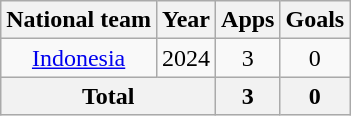<table class="wikitable" style="text-align:center">
<tr>
<th>National team</th>
<th>Year</th>
<th>Apps</th>
<th>Goals</th>
</tr>
<tr>
<td><a href='#'>Indonesia</a></td>
<td>2024</td>
<td>3</td>
<td>0</td>
</tr>
<tr>
<th colspan=2>Total</th>
<th>3</th>
<th>0</th>
</tr>
</table>
